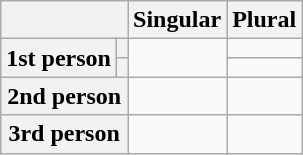<table class="wikitable">
<tr>
<th colspan="2"></th>
<th>Singular</th>
<th>Plural</th>
</tr>
<tr>
<th rowspan="2">1st person</th>
<th></th>
<td rowspan="2"></td>
<td></td>
</tr>
<tr>
<th></th>
<td></td>
</tr>
<tr>
<th colspan="2">2nd person</th>
<td></td>
<td></td>
</tr>
<tr>
<th colspan="2">3rd person</th>
<td></td>
<td></td>
</tr>
</table>
